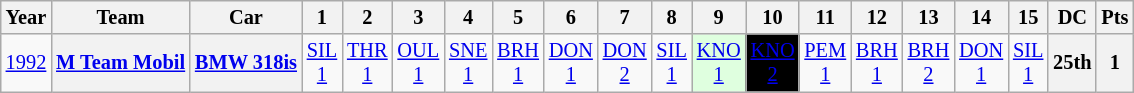<table class="wikitable" style="text-align:center; font-size:85%">
<tr>
<th>Year</th>
<th>Team</th>
<th>Car</th>
<th>1</th>
<th>2</th>
<th>3</th>
<th>4</th>
<th>5</th>
<th>6</th>
<th>7</th>
<th>8</th>
<th>9</th>
<th>10</th>
<th>11</th>
<th>12</th>
<th>13</th>
<th>14</th>
<th>15</th>
<th>DC</th>
<th>Pts</th>
</tr>
<tr>
<td><a href='#'>1992</a></td>
<th nowrap><a href='#'>M Team Mobil</a></th>
<th nowrap><a href='#'>BMW 318is</a></th>
<td><a href='#'>SIL<br>1</a></td>
<td><a href='#'>THR<br>1</a></td>
<td><a href='#'>OUL<br>1</a></td>
<td><a href='#'>SNE<br>1</a></td>
<td><a href='#'>BRH<br>1</a></td>
<td><a href='#'>DON<br>1</a></td>
<td><a href='#'>DON<br>2</a></td>
<td><a href='#'>SIL<br>1</a></td>
<td style="background:#DFFFDF;"><a href='#'>KNO<br>1</a><br></td>
<td style="background:#000000; color:white"><span><a href='#'>KNO<br>2</a></span><br></td>
<td><a href='#'>PEM<br>1</a></td>
<td><a href='#'>BRH<br>1</a></td>
<td><a href='#'>BRH<br>2</a></td>
<td><a href='#'>DON<br>1</a></td>
<td><a href='#'>SIL<br>1</a></td>
<th>25th</th>
<th>1</th>
</tr>
</table>
